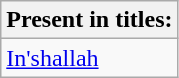<table class="wikitable">
<tr>
<th>Present in titles:</th>
</tr>
<tr>
<td><a href='#'>In'shallah</a></td>
</tr>
</table>
